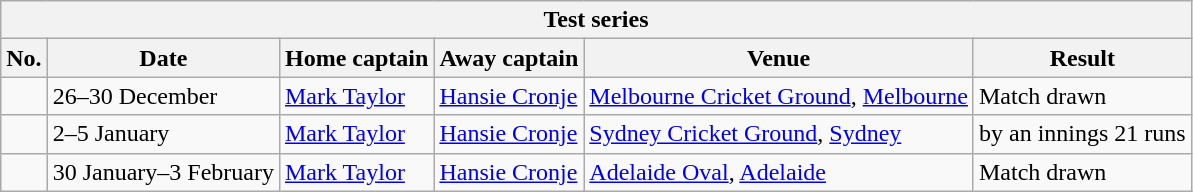<table class="wikitable">
<tr>
<th colspan="9">Test series</th>
</tr>
<tr>
<th>No.</th>
<th>Date</th>
<th>Home captain</th>
<th>Away captain</th>
<th>Venue</th>
<th>Result</th>
</tr>
<tr>
<td></td>
<td>26–30 December</td>
<td><a href='#'>Mark Taylor</a></td>
<td><a href='#'>Hansie Cronje</a></td>
<td><a href='#'>Melbourne Cricket Ground</a>, <a href='#'>Melbourne</a></td>
<td>Match drawn</td>
</tr>
<tr>
<td></td>
<td>2–5 January</td>
<td><a href='#'>Mark Taylor</a></td>
<td><a href='#'>Hansie Cronje</a></td>
<td><a href='#'>Sydney Cricket Ground</a>, <a href='#'>Sydney</a></td>
<td> by an innings 21 runs</td>
</tr>
<tr>
<td></td>
<td>30 January–3 February</td>
<td><a href='#'>Mark Taylor</a></td>
<td><a href='#'>Hansie Cronje</a></td>
<td><a href='#'>Adelaide Oval</a>, <a href='#'>Adelaide</a></td>
<td>Match drawn</td>
</tr>
</table>
